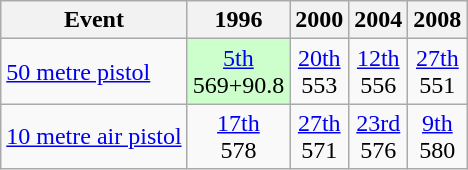<table class="wikitable" style="text-align: center">
<tr>
<th>Event</th>
<th>1996</th>
<th>2000</th>
<th>2004</th>
<th>2008</th>
</tr>
<tr>
<td align=left><a href='#'>50 metre pistol</a></td>
<td style="background: #ccffcc"><a href='#'>5th</a><br>569+90.8</td>
<td><a href='#'>20th</a><br>553</td>
<td><a href='#'>12th</a><br>556</td>
<td><a href='#'>27th</a><br>551</td>
</tr>
<tr>
<td align=left><a href='#'>10 metre air pistol</a></td>
<td><a href='#'>17th</a><br>578</td>
<td><a href='#'>27th</a><br>571</td>
<td><a href='#'>23rd</a><br>576</td>
<td><a href='#'>9th</a><br>580</td>
</tr>
</table>
